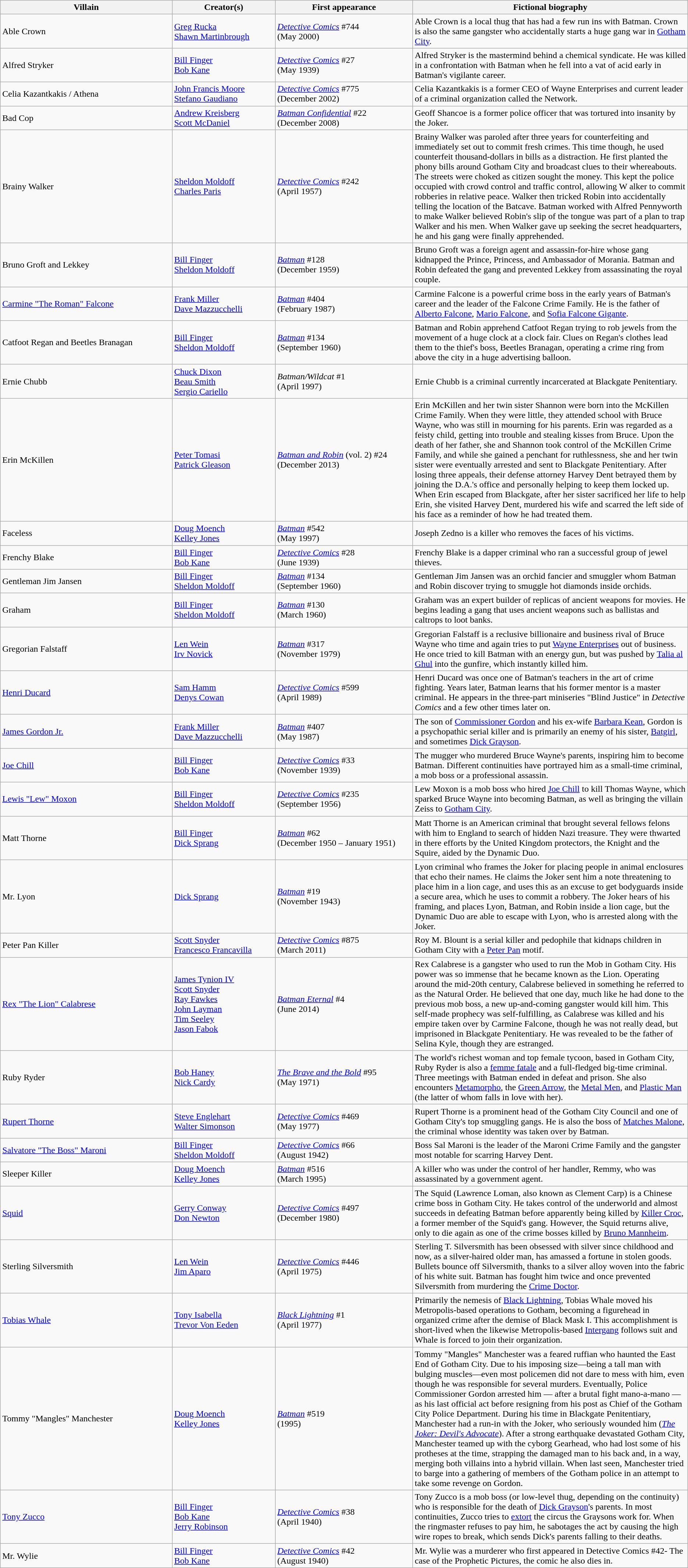<table class="wikitable">
<tr>
<th style="width:25%">Villain</th>
<th style="width:15%;">Creator(s)</th>
<th style="width:20%;">First appearance</th>
<th style="width:40%;">Fictional biography</th>
</tr>
<tr>
<td>Able Crown</td>
<td><a href='#'>Greg Rucka</a><br><a href='#'>Shawn Martinbrough</a></td>
<td><em><a href='#'>Detective Comics</a></em> #744<br>(May 2000)</td>
<td>Able Crown is a local thug that has had a few run ins with Batman. Crown is also the same gangster who accidentally starts a huge gang war in <a href='#'>Gotham City</a>.</td>
</tr>
<tr>
<td>Alfred Stryker</td>
<td><a href='#'>Bill Finger</a><br><a href='#'>Bob Kane</a></td>
<td><em><a href='#'>Detective Comics</a></em> #27<br>(May 1939)</td>
<td>Alfred Stryker is the mastermind behind a chemical syndicate. He was killed in a confrontation with Batman when he fell into a vat of acid early in Batman's vigilante career.</td>
</tr>
<tr>
<td>Celia Kazantkakis / Athena</td>
<td><a href='#'>John Francis Moore</a><br><a href='#'>Stefano Gaudiano</a></td>
<td><em><a href='#'>Detective Comics</a></em> #775<br>(December 2002)</td>
<td>Celia Kazantkakis is a former CEO of Wayne Enterprises and current leader of a criminal organization called the Network.</td>
</tr>
<tr>
<td>Bad Cop</td>
<td><a href='#'>Andrew Kreisberg</a><br><a href='#'>Scott McDaniel</a></td>
<td><em><a href='#'>Batman Confidential</a></em> #22<br>(December 2008)</td>
<td>Geoff Shancoe is a former police officer that was tortured into insanity by the Joker.</td>
</tr>
<tr>
<td>Brainy Walker</td>
<td><a href='#'>Sheldon Moldoff</a><br><a href='#'>Charles Paris</a></td>
<td><em><a href='#'>Detective Comics</a></em> #242<br>(April 1957)</td>
<td>Brainy Walker was paroled after three years for counterfeiting and immediately set out to commit fresh crimes. This time though, he used counterfeit thousand-dollars in bills as a distraction. He first planted the phony bills around Gotham City and broadcast clues to their whereabouts. The streets were choked as citizen sought the money. This kept the police occupied with crowd control and traffic control, allowing W alker to commit robberies in relative peace. Walker then tricked Robin into accidentally telling the location of the Batcave. Batman worked with Alfred Pennyworth to make Walker believed Robin's slip of the tongue was part of a plan to trap Walker and his men. When Walker gave up seeking the secret headquarters, he and his gang were finally apprehended.</td>
</tr>
<tr>
<td>Bruno Groft and Lekkey</td>
<td><a href='#'>Bill Finger</a><br><a href='#'>Sheldon Moldoff</a></td>
<td><em><a href='#'>Batman</a></em> #128<br>(December 1959)</td>
<td>Bruno Groft was a foreign agent and assassin-for-hire whose gang kidnapped the Prince, Princess, and Ambassador of Morania. Batman and Robin defeated the gang and prevented Lekkey from assassinating the royal couple.</td>
</tr>
<tr>
<td><a href='#'>Carmine "The Roman" Falcone</a></td>
<td><a href='#'>Frank Miller</a><br><a href='#'>Dave Mazzucchelli</a></td>
<td><em><a href='#'>Batman</a></em> #404<br>(February 1987)</td>
<td>Carmine Falcone is a powerful crime boss in the early years of Batman's career and the leader of the Falcone Crime Family. He is the father of <a href='#'>Alberto Falcone</a>, <a href='#'>Mario Falcone</a>, and <a href='#'>Sofia Falcone Gigante</a>.</td>
</tr>
<tr>
<td>Catfoot Regan and Beetles Branagan</td>
<td><a href='#'>Bill Finger</a><br><a href='#'>Sheldon Moldoff</a></td>
<td><em><a href='#'>Batman</a></em> #134<br>(September 1960)</td>
<td>Batman and Robin apprehend Catfoot Regan trying to rob jewels from the movement of a huge clock at a clock fair. Clues on Regan's clothes lead them to the thief's boss, Beetles Branagan, operating a crime ring from above the city in a huge advertising balloon.</td>
</tr>
<tr>
<td>Ernie Chubb</td>
<td><a href='#'>Chuck Dixon</a><br><a href='#'>Beau Smith</a><br><a href='#'>Sergio Cariello</a></td>
<td><em>Batman/Wildcat</em> #1<br>(April 1997)</td>
<td>Ernie Chubb is a criminal currently incarcerated at Blackgate Penitentiary.</td>
</tr>
<tr>
<td>Erin McKillen</td>
<td><a href='#'>Peter Tomasi</a><br><a href='#'>Patrick Gleason</a></td>
<td><em><a href='#'>Batman and Robin</a></em> (vol. 2) #24<br>(December 2013)</td>
<td>Erin McKillen and her twin sister Shannon were born into the McKillen Crime Family. When they were little, they attended school with Bruce Wayne, who was still in mourning for his parents. Erin was regarded as a feisty child, getting into trouble and stealing kisses from Bruce. Upon the death of her father, she and Shannon took control of the McKillen Crime Family, and while she gained a penchant for ruthlessness, she and her twin sister were eventually arrested and sent to Blackgate Penitentiary. After losing three appeals, their defense attorney Harvey Dent betrayed them by joining the D.A.'s office and personally helping to keep them locked up. When Erin escaped from Blackgate, after her sister sacrificed her life to help Erin, she visited Harvey Dent, murdered his wife and scarred the left side of his face as a reminder of how he had treated them.</td>
</tr>
<tr>
<td>Faceless</td>
<td><a href='#'>Doug Moench</a><br><a href='#'>Kelley Jones</a></td>
<td><em><a href='#'>Batman</a></em> #542<br>(May 1997)</td>
<td>Joseph Zedno is a killer who removes the faces of his victims.</td>
</tr>
<tr>
<td>Frenchy Blake</td>
<td><a href='#'>Bill Finger</a><br><a href='#'>Bob Kane</a></td>
<td><em><a href='#'>Detective Comics</a></em> #28<br>(June 1939)</td>
<td>Frenchy Blake is a dapper criminal who ran a successful group of jewel thieves.</td>
</tr>
<tr>
<td>Gentleman Jim Jansen</td>
<td><a href='#'>Bill Finger</a><br><a href='#'>Sheldon Moldoff</a></td>
<td><em><a href='#'>Batman</a></em> #134<br>(September 1960)</td>
<td>Gentleman Jim Jansen was an orchid fancier and smuggler whom Batman and Robin discover trying to smuggle hot diamonds inside orchids.</td>
</tr>
<tr>
<td>Graham</td>
<td><a href='#'>Bill Finger</a><br><a href='#'>Sheldon Moldoff</a></td>
<td><em><a href='#'>Batman</a></em> #130<br>(March 1960)</td>
<td>Graham was an expert builder of replicas of ancient weapons for movies. He begins leading a gang that uses ancient weapons such as ballistas and caltrops to loot banks.</td>
</tr>
<tr>
<td>Gregorian Falstaff</td>
<td><a href='#'>Len Wein</a><br><a href='#'>Irv Novick</a></td>
<td><em><a href='#'>Batman</a></em> #317<br>(November 1979)</td>
<td>Gregorian Falstaff is a reclusive billionaire and business rival of Bruce Wayne who time and again tries to put <a href='#'>Wayne Enterprises</a> out of business. He once tried to kill Batman with an energy gun, but was pushed by <a href='#'>Talia al Ghul</a> into the gunfire, which instantly killed him.</td>
</tr>
<tr>
<td><a href='#'>Henri Ducard</a></td>
<td><a href='#'>Sam Hamm</a><br><a href='#'>Denys Cowan</a></td>
<td><em><a href='#'>Detective Comics</a></em> #599<br>(April 1989)</td>
<td>Henri Ducard was once one of Batman's teachers in the art of crime fighting. Years later, Batman learns that his former mentor is a master criminal. He appears in the three-part miniseries "Blind Justice" in <em>Detective Comics</em> and a few other times later on.</td>
</tr>
<tr>
<td><a href='#'>James Gordon Jr.</a></td>
<td><a href='#'>Frank Miller</a><br><a href='#'>Dave Mazzucchelli</a></td>
<td><em><a href='#'>Batman</a></em> #407<br>(May 1987)</td>
<td>The son of <a href='#'>Commissioner Gordon</a> and his ex-wife <a href='#'>Barbara Kean</a>, Gordon is a psychopathic serial killer and is primarily an enemy of his sister, <a href='#'>Batgirl</a>, and sometimes <a href='#'>Dick Grayson</a>.</td>
</tr>
<tr>
<td><a href='#'>Joe Chill</a></td>
<td><a href='#'>Bill Finger</a><br><a href='#'>Bob Kane</a></td>
<td><em><a href='#'>Detective Comics</a></em> #33<br>(November 1939)</td>
<td>The mugger who murdered Bruce Wayne's parents, inspiring him to become Batman. Different continuities have portrayed him as a small-time criminal, a mob boss or a professional assassin.</td>
</tr>
<tr>
<td><a href='#'>Lewis "Lew" Moxon</a></td>
<td><a href='#'>Bill Finger</a><br><a href='#'>Sheldon Moldoff</a></td>
<td><em><a href='#'>Detective Comics</a></em> #235<br>(September 1956)</td>
<td>Lew Moxon is a mob boss who hired <a href='#'>Joe Chill</a> to kill Thomas Wayne, which sparked Bruce Wayne into becoming Batman, as well as bringing the villain Zeiss to <a href='#'>Gotham City</a>.</td>
</tr>
<tr>
<td>Matt Thorne</td>
<td><a href='#'>Bill Finger</a><br><a href='#'>Dick Sprang</a></td>
<td><em><a href='#'>Batman</a></em> #62<br>(December 1950 – January 1951)</td>
<td>Matt Thorne is an American criminal that brought several fellows felons with him to England to search of hidden Nazi treasure. They were thwarted in there efforts by the United Kingdom protectors, the Knight and the Squire, aided by the Dynamic Duo.</td>
</tr>
<tr>
<td>Mr. Lyon</td>
<td><a href='#'>Dick Sprang</a></td>
<td><em><a href='#'>Batman</a></em> #19<br>(November 1943)</td>
<td>Lyon criminal who frames the Joker for placing people in animal enclosures that echo their names. He claims the Joker sent him a note threatening to place him in a lion cage, and uses this as an excuse to get bodyguards inside a secure area, which he uses to commit a robbery. The Joker hears of his framing, and places Lyon, Batman, and Robin inside a lion cage, but the Dynamic Duo are able to escape with Lyon, who is arrested along with the Joker.</td>
</tr>
<tr>
<td>Peter Pan Killer</td>
<td><a href='#'>Scott Snyder</a><br><a href='#'>Francesco Francavilla</a></td>
<td><em><a href='#'>Detective Comics</a></em> #875<br>(March 2011)</td>
<td>Roy M. Blount is a serial killer and pedophile that kidnaps children in Gotham City with a <a href='#'>Peter Pan</a> motif.</td>
</tr>
<tr>
<td><a href='#'>Rex "The Lion" Calabrese</a></td>
<td><a href='#'>James Tynion IV</a><br><a href='#'>Scott Snyder</a><br><a href='#'>Ray Fawkes</a><br><a href='#'>John Layman</a><br><a href='#'>Tim Seeley</a><br><a href='#'>Jason Fabok</a></td>
<td><em><a href='#'>Batman Eternal</a></em> #4<br>(June 2014)</td>
<td>Rex Calabrese is a gangster who used to run the Mob in Gotham City. His power was so immense that he became known as the Lion. Operating around the mid-20th century, Calabrese believed in something he referred to as the Natural Order. He believed that one day, much like he had done to the previous mob boss, a new up-and-coming gangster would kill him. This self-made prophecy was self-fulfilling, as Calabrese was killed and his empire taken over by Carmine Falcone, though he was not really dead, but imprisoned in Blackgate Penitentiary. He was revealed to be the father of Selina Kyle, though they are estranged.</td>
</tr>
<tr>
<td>Ruby Ryder</td>
<td><a href='#'>Bob Haney</a><br><a href='#'>Nick Cardy</a></td>
<td><em><a href='#'>The Brave and the Bold</a></em> #95<br>(May 1971)</td>
<td>The world's richest woman and top female tycoon, based in Gotham City, Ruby Ryder is also a <a href='#'>femme fatale</a> and a full-fledged big-time criminal. Three meetings with Batman ended in defeat and prison. She also encounters <a href='#'>Metamorpho</a>, the <a href='#'>Green Arrow</a>, the <a href='#'>Metal Men</a>, and <a href='#'>Plastic Man</a> (the latter of whom falls in love with her).</td>
</tr>
<tr>
<td><a href='#'>Rupert Thorne</a></td>
<td><a href='#'>Steve Englehart</a><br><a href='#'>Walter Simonson</a></td>
<td><em><a href='#'>Detective Comics</a></em> #469<br>(May 1977)</td>
<td>Rupert Thorne is a prominent head of the Gotham City Council and one of Gotham City's top smuggling gangs. He is also the boss of <a href='#'>Matches Malone</a>, the criminal whose identity was taken over by Batman.</td>
</tr>
<tr>
<td><a href='#'>Salvatore "The Boss" Maroni</a></td>
<td><a href='#'>Bill Finger</a><br><a href='#'>Sheldon Moldoff</a></td>
<td><em><a href='#'>Detective Comics</a></em> #66<br>(August 1942)</td>
<td>Boss Sal Maroni is the leader of the Maroni Crime Family and the gangster most notable for scarring Harvey Dent.</td>
</tr>
<tr>
<td>Sleeper Killer</td>
<td><a href='#'>Doug Moench</a><br><a href='#'>Kelley Jones</a></td>
<td><em><a href='#'>Batman</a></em> #516<br>(March 1995)</td>
<td>A killer who was under the control of her handler, Remmy, who was assassinated by a government agent.</td>
</tr>
<tr>
<td><a href='#'>Squid</a></td>
<td><a href='#'>Gerry Conway</a><br><a href='#'>Don Newton</a></td>
<td><em><a href='#'>Detective Comics</a></em> #497<br>(December 1980)</td>
<td>The Squid (Lawrence Loman, also known as Clement Carp) is a Chinese crime boss in Gotham City. He takes control of the underworld and almost succeeds in defeating Batman before apparently being killed by <a href='#'>Killer Croc</a>, a former member of the Squid's gang. However, the Squid returns alive, only to die again as one of the crime bosses killed by <a href='#'>Bruno Mannheim</a>.</td>
</tr>
<tr>
<td>Sterling Silversmith</td>
<td><a href='#'>Len Wein</a><br><a href='#'>Jim Aparo</a></td>
<td><em><a href='#'>Detective Comics</a></em> #446<br>(April 1975)</td>
<td>Sterling T. Silversmith has been obsessed with silver since childhood and now, as a silver-haired older man, has amassed a fortune in stolen goods. Bullets bounce off Silversmith, thanks to a silver alloy woven into the fabric of his white suit. Batman has fought him twice and once prevented Silversmith from murdering the <a href='#'>Crime Doctor</a>.</td>
</tr>
<tr>
<td><a href='#'>Tobias Whale</a></td>
<td><a href='#'>Tony Isabella</a><br><a href='#'>Trevor Von Eeden</a></td>
<td><em><a href='#'>Black Lightning</a></em> #1<br>(April 1977)</td>
<td>Primarily the nemesis of <a href='#'>Black Lightning</a>, Tobias Whale moved his Metropolis-based operations to Gotham, becoming a figurehead in organized crime after the demise of Black Mask I. This accomplishment is short-lived when the likewise Metropolis-based <a href='#'>Intergang</a> follows suit and Whale is forced to join their organization.</td>
</tr>
<tr>
<td>Tommy "Mangles" Manchester</td>
<td><a href='#'>Doug Moench</a><br><a href='#'>Kelley Jones</a></td>
<td><em><a href='#'>Batman</a></em> #519<br>(1995)</td>
<td>Tommy "Mangles" Manchester was a feared ruffian who haunted the East End of Gotham City. Due to his imposing size—being a tall man with bulging muscles—even most policemen did not dare to mess with him, even though he was responsible for several murders. Eventually, Police Commissioner Gordon arrested him — after a brutal fight mano-a-mano — as his last official act before resigning from his post as Chief of the Gotham City Police Department. During his time in Blackgate Penitentiary, Manchester had a run-in with the Joker, who seriously wounded him (<em><a href='#'>The Joker: Devil's Advocate</a></em>). After a strong earthquake devastated Gotham City, Manchester teamed up with the cyborg Gearhead, who had lost some of his protheses at the time, strapping the damaged man to his back and, in a way, merging both villains into a hybrid villain. When last seen, Manchester tried to barge into a gathering of members of the Gotham police in an attempt to take some revenge on Gordon.</td>
</tr>
<tr>
<td><a href='#'>Tony Zucco</a></td>
<td><a href='#'>Bill Finger</a><br><a href='#'>Bob Kane</a><br><a href='#'>Jerry Robinson</a></td>
<td><em><a href='#'>Detective Comics</a></em> #38<br>(April 1940)</td>
<td>Tony Zucco is a mob boss (or low-level thug, depending on the continuity) who is responsible for the death of <a href='#'>Dick Grayson</a>'s parents. In most continuities, Zucco tries to <a href='#'>extort</a> the circus the Graysons work for. When the ringmaster refuses to pay him, he sabotages the act by causing the high wire ropes to break, which sends Dick's parents falling to their deaths.</td>
</tr>
<tr>
<td>Mr. Wylie</td>
<td><a href='#'>Bill Finger</a><br><a href='#'>Bob Kane</a></td>
<td><em><a href='#'>Detective Comics</a></em> #42<br>(August 1940)</td>
<td>Mr. Wylie was a murderer who first appeared in Detective Comics #42- The case of the Prophetic Pictures, the comic he also dies in.</td>
</tr>
</table>
